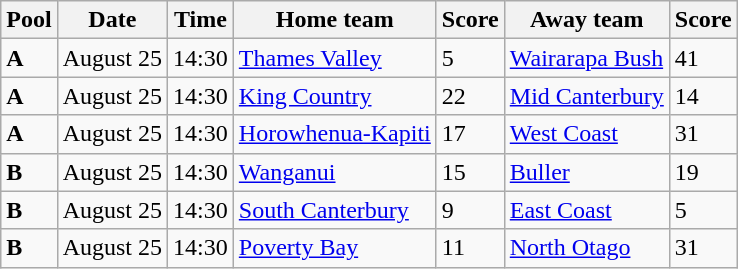<table class="wikitable">
<tr>
<th>Pool</th>
<th>Date</th>
<th>Time</th>
<th>Home team</th>
<th>Score</th>
<th>Away team</th>
<th>Score</th>
</tr>
<tr>
<td><strong>A</strong></td>
<td>August 25</td>
<td>14:30</td>
<td><a href='#'>Thames Valley</a></td>
<td>5</td>
<td><a href='#'>Wairarapa Bush</a></td>
<td>41</td>
</tr>
<tr>
<td><strong>A</strong></td>
<td>August 25</td>
<td>14:30</td>
<td><a href='#'>King Country</a></td>
<td>22</td>
<td><a href='#'>Mid Canterbury</a></td>
<td>14</td>
</tr>
<tr>
<td><strong>A</strong></td>
<td>August 25</td>
<td>14:30</td>
<td><a href='#'>Horowhenua-Kapiti</a></td>
<td>17</td>
<td><a href='#'>West Coast</a></td>
<td>31</td>
</tr>
<tr>
<td><strong>B</strong></td>
<td>August 25</td>
<td>14:30</td>
<td><a href='#'>Wanganui</a></td>
<td>15</td>
<td><a href='#'>Buller</a></td>
<td>19</td>
</tr>
<tr>
<td><strong>B</strong></td>
<td>August 25</td>
<td>14:30</td>
<td><a href='#'>South Canterbury</a></td>
<td>9</td>
<td><a href='#'>East Coast</a></td>
<td>5</td>
</tr>
<tr>
<td><strong>B</strong></td>
<td>August 25</td>
<td>14:30</td>
<td><a href='#'>Poverty Bay</a></td>
<td>11</td>
<td><a href='#'>North Otago</a></td>
<td>31</td>
</tr>
</table>
